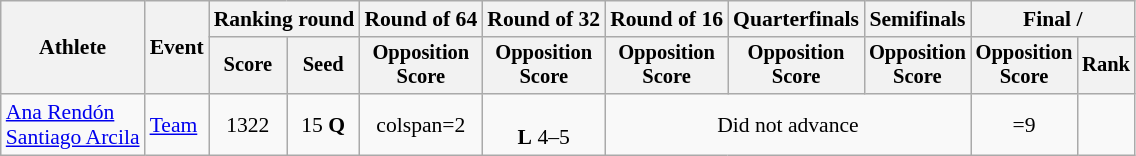<table class="wikitable" style="font-size:90%; text-align:center">
<tr>
<th rowspan=2>Athlete</th>
<th rowspan=2>Event</th>
<th colspan="2">Ranking round</th>
<th>Round of 64</th>
<th>Round of 32</th>
<th>Round of 16</th>
<th>Quarterfinals</th>
<th>Semifinals</th>
<th colspan="2">Final / </th>
</tr>
<tr style="font-size:95%">
<th>Score</th>
<th>Seed</th>
<th>Opposition<br>Score</th>
<th>Opposition<br>Score</th>
<th>Opposition<br>Score</th>
<th>Opposition<br>Score</th>
<th>Opposition<br>Score</th>
<th>Opposition<br>Score</th>
<th>Rank</th>
</tr>
<tr align=center>
<td align=left><a href='#'>Ana Rendón</a><br><a href='#'>Santiago Arcila</a></td>
<td align=left><a href='#'>Team</a></td>
<td>1322</td>
<td>15 <strong>Q</strong></td>
<td>colspan=2 </td>
<td><br><strong>L</strong> 4–5</td>
<td colspan=3>Did not advance</td>
<td>=9</td>
</tr>
</table>
